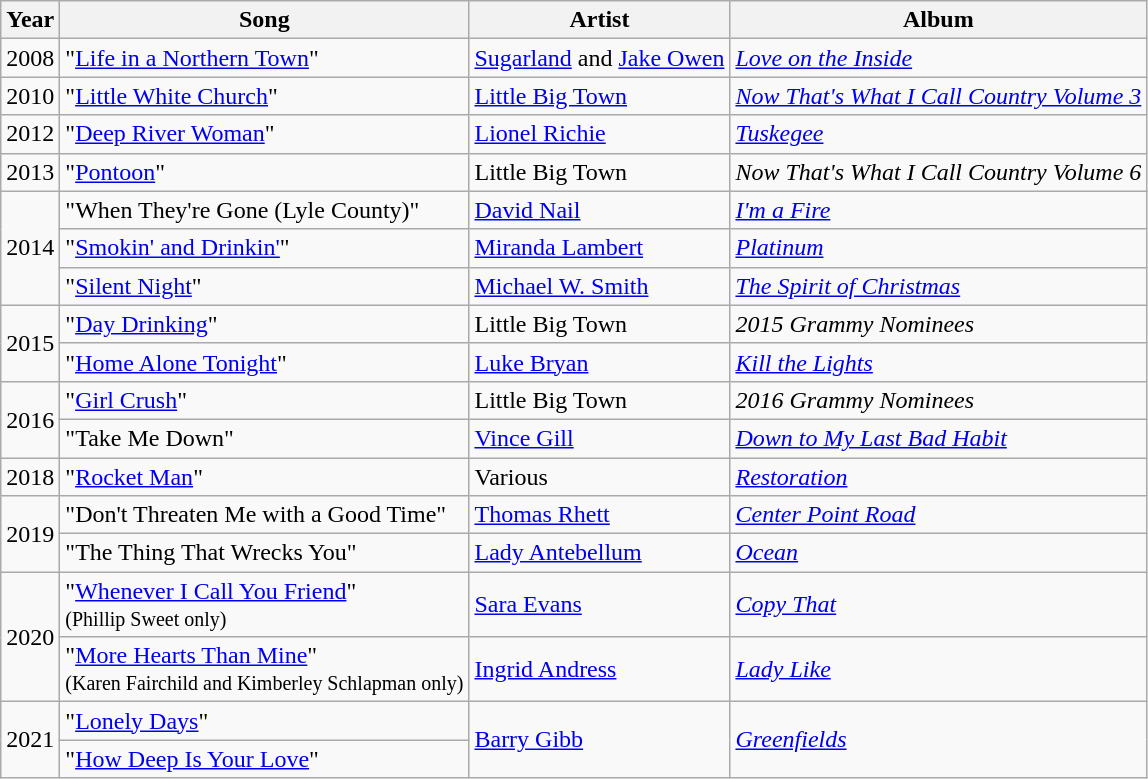<table class="wikitable">
<tr>
<th>Year</th>
<th>Song</th>
<th>Artist</th>
<th>Album</th>
</tr>
<tr>
<td>2008</td>
<td>"<a href='#'>Life in a Northern Town</a>"</td>
<td><a href='#'>Sugarland</a> and <a href='#'>Jake Owen</a></td>
<td><em><a href='#'>Love on the Inside</a></em></td>
</tr>
<tr>
<td>2010</td>
<td>"<a href='#'>Little White Church</a>"</td>
<td><a href='#'>Little Big Town</a></td>
<td><em><a href='#'>Now That's What I Call Country Volume 3</a></em></td>
</tr>
<tr>
<td>2012</td>
<td>"<a href='#'>Deep River Woman</a>"</td>
<td><a href='#'>Lionel Richie</a></td>
<td><em><a href='#'>Tuskegee</a></em></td>
</tr>
<tr>
<td>2013</td>
<td>"<a href='#'>Pontoon</a>"</td>
<td>Little Big Town</td>
<td><em>Now That's What I Call Country Volume 6</em></td>
</tr>
<tr>
<td rowspan="3">2014</td>
<td>"When They're Gone (Lyle County)"</td>
<td><a href='#'>David Nail</a></td>
<td><em><a href='#'>I'm a Fire</a></em></td>
</tr>
<tr>
<td>"<a href='#'>Smokin' and Drinkin'</a>"</td>
<td><a href='#'>Miranda Lambert</a></td>
<td><em><a href='#'>Platinum</a></em></td>
</tr>
<tr>
<td>"<a href='#'>Silent Night</a>"</td>
<td><a href='#'>Michael W. Smith</a></td>
<td><em><a href='#'>The Spirit of Christmas</a></em></td>
</tr>
<tr>
<td rowspan="2">2015</td>
<td>"<a href='#'>Day Drinking</a>"</td>
<td>Little Big Town</td>
<td><em>2015 Grammy Nominees</em></td>
</tr>
<tr>
<td>"<a href='#'>Home Alone Tonight</a>" <br> </td>
<td><a href='#'>Luke Bryan</a></td>
<td><em><a href='#'>Kill the Lights</a></em></td>
</tr>
<tr>
<td rowspan="2">2016</td>
<td>"<a href='#'>Girl Crush</a>"</td>
<td>Little Big Town</td>
<td><em>2016 Grammy Nominees</em></td>
</tr>
<tr>
<td>"Take Me Down"</td>
<td><a href='#'>Vince Gill</a></td>
<td><em><a href='#'>Down to My Last Bad Habit</a></em></td>
</tr>
<tr>
<td>2018</td>
<td>"<a href='#'>Rocket Man</a>"</td>
<td>Various</td>
<td><em><a href='#'>Restoration</a></em></td>
</tr>
<tr>
<td rowspan=2>2019</td>
<td>"Don't Threaten Me with a Good Time"</td>
<td><a href='#'>Thomas Rhett</a></td>
<td><em><a href='#'>Center Point Road</a></em></td>
</tr>
<tr>
<td>"The Thing That Wrecks You"</td>
<td><a href='#'>Lady Antebellum</a></td>
<td><em><a href='#'>Ocean</a></em></td>
</tr>
<tr>
<td rowspan=2>2020</td>
<td>"<a href='#'>Whenever I Call You Friend</a>" <br> <small>(Phillip Sweet only)</small></td>
<td><a href='#'>Sara Evans</a></td>
<td><em><a href='#'>Copy That</a></em></td>
</tr>
<tr>
<td>"<a href='#'>More Hearts Than Mine</a>" <br> <small>(Karen Fairchild and Kimberley Schlapman only)</small></td>
<td><a href='#'>Ingrid Andress</a></td>
<td><em><a href='#'>Lady Like</a></em></td>
</tr>
<tr>
<td rowspan=2>2021</td>
<td>"<a href='#'>Lonely Days</a>"</td>
<td rowspan=2><a href='#'>Barry Gibb</a></td>
<td rowspan=2><em><a href='#'>Greenfields</a></em></td>
</tr>
<tr>
<td>"<a href='#'>How Deep Is Your Love</a>"</td>
</tr>
</table>
